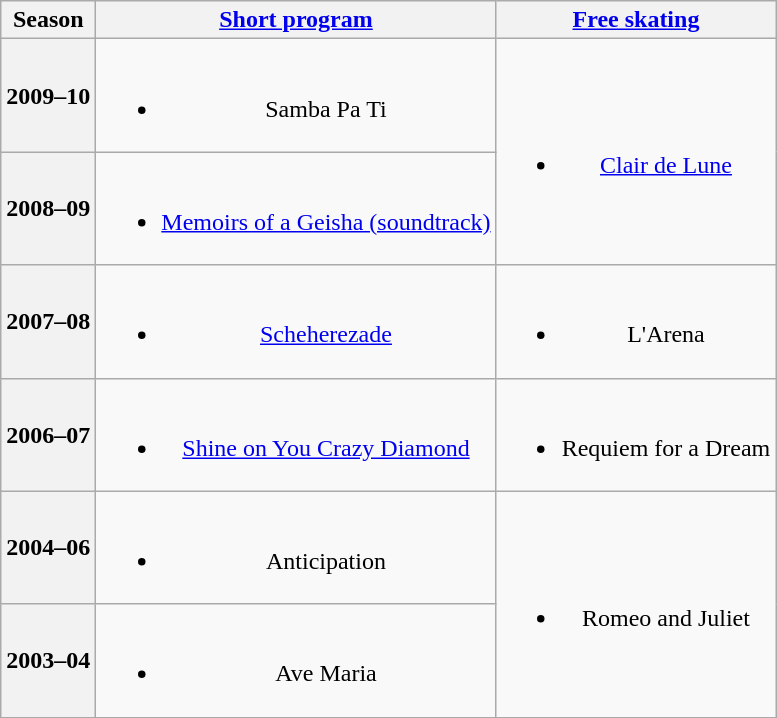<table class=wikitable style="text-align:center">
<tr>
<th>Season</th>
<th><a href='#'>Short program</a></th>
<th><a href='#'>Free skating</a></th>
</tr>
<tr>
<th>2009–10<br></th>
<td><br><ul><li>Samba Pa Ti <br></li></ul></td>
<td rowspan=2><br><ul><li><a href='#'>Clair de Lune</a> <br></li></ul></td>
</tr>
<tr>
<th>2008–09<br></th>
<td><br><ul><li><a href='#'>Memoirs of a Geisha (soundtrack)</a><br></li></ul></td>
</tr>
<tr>
<th>2007–08<br></th>
<td><br><ul><li><a href='#'>Scheherezade</a><br></li></ul></td>
<td><br><ul><li>L'Arena<br></li></ul></td>
</tr>
<tr>
<th>2006–07<br></th>
<td><br><ul><li><a href='#'>Shine on You Crazy Diamond</a><br></li></ul></td>
<td><br><ul><li>Requiem for a Dream <br></li></ul></td>
</tr>
<tr>
<th>2004–06<br></th>
<td><br><ul><li>Anticipation<br></li></ul></td>
<td rowspan=2><br><ul><li>Romeo and Juliet<br></li></ul></td>
</tr>
<tr>
<th>2003–04<br></th>
<td><br><ul><li>Ave Maria</li></ul></td>
</tr>
</table>
